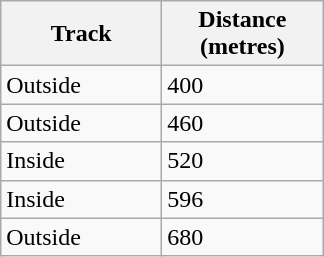<table class="wikitable">
<tr>
<th width=100>Track</th>
<th width=100>Distance (metres)</th>
</tr>
<tr>
<td>Outside</td>
<td>400</td>
</tr>
<tr>
<td>Outside</td>
<td>460</td>
</tr>
<tr>
<td>Inside</td>
<td>520</td>
</tr>
<tr>
<td>Inside</td>
<td>596</td>
</tr>
<tr>
<td>Outside</td>
<td>680</td>
</tr>
</table>
